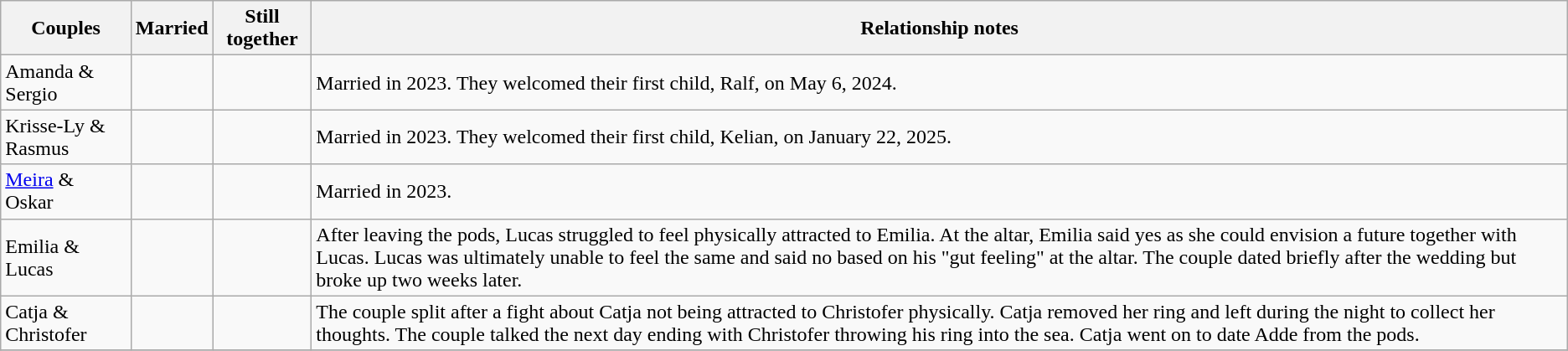<table class="wikitable plainrowheaders" style="text-align: left;">
<tr>
<th scope="col">Couples</th>
<th scope="col">Married</th>
<th scope="col">Still together</th>
<th scope="col">Relationship notes</th>
</tr>
<tr>
<td>Amanda & Sergio</td>
<td></td>
<td></td>
<td>Married in 2023. They welcomed their first child, Ralf, on May 6, 2024.</td>
</tr>
<tr>
<td>Krisse-Ly & Rasmus</td>
<td></td>
<td></td>
<td>Married in 2023. They welcomed their first child, Kelian, on January 22, 2025.</td>
</tr>
<tr>
<td><a href='#'>Meira</a> & Oskar</td>
<td></td>
<td></td>
<td>Married in 2023.</td>
</tr>
<tr>
<td>Emilia & Lucas</td>
<td></td>
<td></td>
<td>After leaving the pods, Lucas struggled to feel physically attracted to Emilia. At the altar, Emilia said yes as she could envision a future together with Lucas. Lucas was ultimately unable to feel the same and said no based on his "gut feeling" at the altar. The couple dated briefly after the wedding but broke up two weeks later.</td>
</tr>
<tr>
<td>Catja & Christofer</td>
<td></td>
<td></td>
<td>The couple split after a fight about Catja not being attracted to Christofer physically. Catja removed her ring and left during the night to collect her thoughts. The couple talked the next day ending with Christofer throwing his ring into the sea. Catja went on to date Adde from the pods.</td>
</tr>
<tr>
</tr>
</table>
